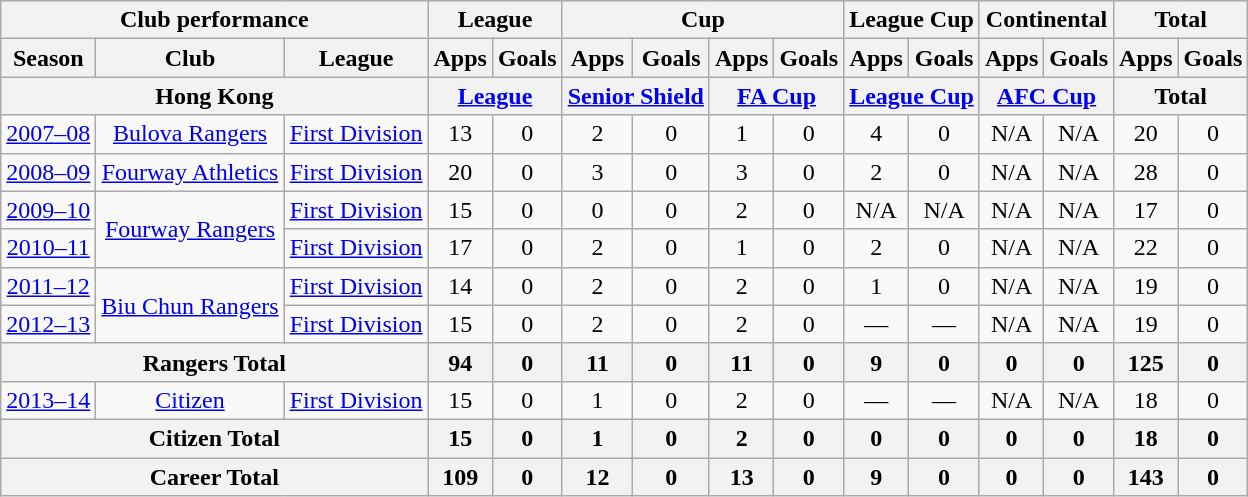<table class="wikitable" style="text-align: center;">
<tr>
<th colspan=3>Club performance</th>
<th colspan=2>League</th>
<th colspan=4>Cup</th>
<th colspan=2>League Cup</th>
<th colspan=2>Continental</th>
<th colspan=2>Total</th>
</tr>
<tr>
<th>Season</th>
<th>Club</th>
<th>League</th>
<th>Apps</th>
<th>Goals</th>
<th>Apps</th>
<th>Goals</th>
<th>Apps</th>
<th>Goals</th>
<th>Apps</th>
<th>Goals</th>
<th>Apps</th>
<th>Goals</th>
<th>Apps</th>
<th>Goals</th>
</tr>
<tr>
<th colspan=3>Hong Kong</th>
<th colspan=2><a href='#'>League</a></th>
<th colspan=2><a href='#'>Senior Shield</a></th>
<th colspan=2><a href='#'>FA Cup</a></th>
<th colspan=2><a href='#'>League Cup</a></th>
<th colspan=2><a href='#'>AFC Cup</a></th>
<th colspan=2>Total</th>
</tr>
<tr>
<td><a href='#'>2007–08</a></td>
<td><a href='#'>Bulova Rangers</a></td>
<td><a href='#'>First Division</a></td>
<td>13</td>
<td>0</td>
<td>2</td>
<td>0</td>
<td>1</td>
<td>0</td>
<td>4</td>
<td>0</td>
<td>N/A</td>
<td>N/A</td>
<td>20</td>
<td>0</td>
</tr>
<tr>
<td><a href='#'>2008–09</a></td>
<td><a href='#'>Fourway Athletics</a></td>
<td><a href='#'>First Division</a></td>
<td>20</td>
<td>0</td>
<td>3</td>
<td>0</td>
<td>3</td>
<td>0</td>
<td>2</td>
<td>0</td>
<td>N/A</td>
<td>N/A</td>
<td>28</td>
<td>0</td>
</tr>
<tr>
<td><a href='#'>2009–10</a></td>
<td rowspan=2 valign="center"><a href='#'>Fourway Rangers</a></td>
<td><a href='#'>First Division</a></td>
<td>15</td>
<td>0</td>
<td>0</td>
<td>0</td>
<td>2</td>
<td>0</td>
<td>N/A</td>
<td>N/A</td>
<td>N/A</td>
<td>N/A</td>
<td>17</td>
<td>0</td>
</tr>
<tr>
<td><a href='#'>2010–11</a></td>
<td><a href='#'>First Division</a></td>
<td>17</td>
<td>0</td>
<td>2</td>
<td>0</td>
<td>1</td>
<td>0</td>
<td>2</td>
<td>0</td>
<td>N/A</td>
<td>N/A</td>
<td>22</td>
<td>0</td>
</tr>
<tr>
<td><a href='#'>2011–12</a></td>
<td rowspan=2 valign="center"><a href='#'>Biu Chun Rangers</a></td>
<td><a href='#'>First Division</a></td>
<td>14</td>
<td>0</td>
<td>2</td>
<td>0</td>
<td>2</td>
<td>0</td>
<td>1</td>
<td>0</td>
<td>N/A</td>
<td>N/A</td>
<td>19</td>
<td>0</td>
</tr>
<tr>
<td><a href='#'>2012–13</a></td>
<td><a href='#'>First Division</a></td>
<td>15</td>
<td>0</td>
<td>2</td>
<td>0</td>
<td>2</td>
<td>0</td>
<td>—</td>
<td>—</td>
<td>N/A</td>
<td>N/A</td>
<td>19</td>
<td>0</td>
</tr>
<tr>
<th colspan=3>Rangers Total</th>
<th>94</th>
<th>0</th>
<th>11</th>
<th>0</th>
<th>11</th>
<th>0</th>
<th>9</th>
<th>0</th>
<th>0</th>
<th>0</th>
<th>125</th>
<th>0</th>
</tr>
<tr>
<td><a href='#'>2013–14</a></td>
<td><a href='#'>Citizen</a></td>
<td><a href='#'>First Division</a></td>
<td>15</td>
<td>0</td>
<td>1</td>
<td>0</td>
<td>2</td>
<td>0</td>
<td>—</td>
<td>—</td>
<td>N/A</td>
<td>N/A</td>
<td>18</td>
<td>0</td>
</tr>
<tr>
<th colspan=3>Citizen Total</th>
<th>15</th>
<th>0</th>
<th>1</th>
<th>0</th>
<th>2</th>
<th>0</th>
<th>0</th>
<th>0</th>
<th>0</th>
<th>0</th>
<th>18</th>
<th>0</th>
</tr>
<tr>
<th colspan=3>Career Total</th>
<th>109</th>
<th>0</th>
<th>12</th>
<th>0</th>
<th>13</th>
<th>0</th>
<th>9</th>
<th>0</th>
<th>0</th>
<th>0</th>
<th>143</th>
<th>0</th>
</tr>
</table>
